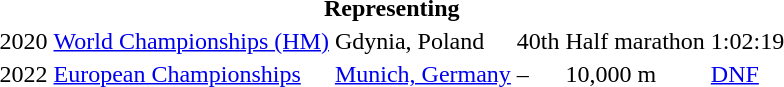<table>
<tr>
<th colspan="6">Representing </th>
</tr>
<tr>
<td>2020</td>
<td><a href='#'>World Championships (HM)</a></td>
<td>Gdynia, Poland</td>
<td>40th</td>
<td>Half marathon</td>
<td>1:02:19</td>
</tr>
<tr>
<td>2022</td>
<td><a href='#'>European Championships</a></td>
<td><a href='#'>Munich, Germany</a></td>
<td>–</td>
<td>10,000 m</td>
<td><a href='#'>DNF</a></td>
</tr>
</table>
